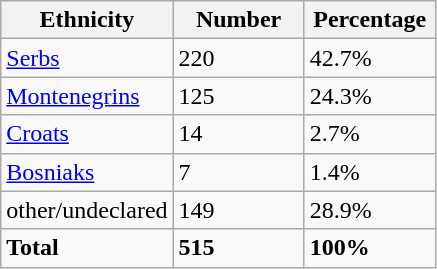<table class="wikitable">
<tr>
<th width="100px">Ethnicity</th>
<th width="80px">Number</th>
<th width="80px">Percentage</th>
</tr>
<tr>
<td><a href='#'>Serbs</a></td>
<td>220</td>
<td>42.7%</td>
</tr>
<tr>
<td><a href='#'>Montenegrins</a></td>
<td>125</td>
<td>24.3%</td>
</tr>
<tr>
<td><a href='#'>Croats</a></td>
<td>14</td>
<td>2.7%</td>
</tr>
<tr>
<td><a href='#'>Bosniaks</a></td>
<td>7</td>
<td>1.4%</td>
</tr>
<tr>
<td>other/undeclared</td>
<td>149</td>
<td>28.9%</td>
</tr>
<tr>
<td><strong>Total</strong></td>
<td><strong>515</strong></td>
<td><strong>100%</strong></td>
</tr>
</table>
